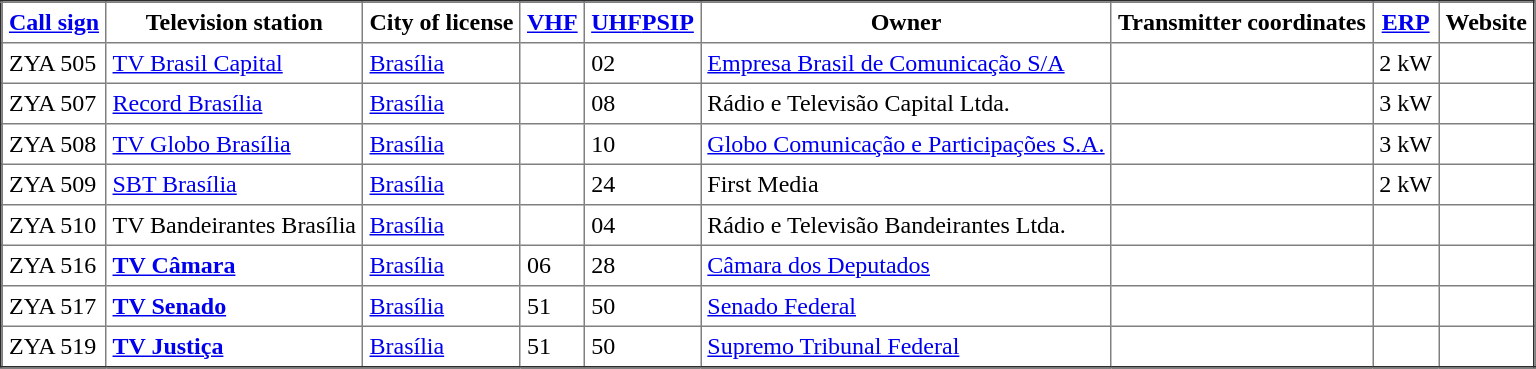<table border = " 2 " cellpadding = " 4 " cellspacing = " 0 " style = " margin: 1em 1em 1em 0 ; border: 1px solid # aaa ; border-collapse : collapse ; font-size : 60 % ; ">
<tr>
<th><a href='#'>Call sign</a></th>
<th>Television station</th>
<th>City of license</th>
<th><a href='#'>VHF</a></th>
<th><a href='#'>UHF</a><a href='#'>PSIP</a></th>
<th>Owner</th>
<th>Transmitter coordinates</th>
<th><a href='#'>ERP</a></th>
<th>Website</th>
</tr>
<tr>
<td>ZYA 505</td>
<td><a href='#'>TV Brasil Capital</a></td>
<td><a href='#'>Brasília</a></td>
<td></td>
<td>02</td>
<td><a href='#'>Empresa Brasil de Comunicação S/A</a></td>
<td></td>
<td>2 kW</td>
<td></td>
</tr>
<tr>
<td>ZYA 507</td>
<td><a href='#'>Record Brasília</a></td>
<td><a href='#'>Brasília</a></td>
<td></td>
<td>08</td>
<td>Rádio e Televisão Capital Ltda.</td>
<td></td>
<td>3 kW</td>
<td></td>
</tr>
<tr>
<td>ZYA 508</td>
<td><a href='#'>TV Globo Brasília</a></td>
<td><a href='#'>Brasília</a></td>
<td></td>
<td>10</td>
<td><a href='#'>Globo Comunicação e Participações S.A.</a></td>
<td></td>
<td>3 kW</td>
<td></td>
</tr>
<tr>
<td>ZYA 509</td>
<td><a href='#'>SBT Brasília</a></td>
<td><a href='#'>Brasília</a></td>
<td></td>
<td>24</td>
<td>First Media</td>
<td></td>
<td>2 kW</td>
<td></td>
</tr>
<tr>
<td>ZYA 510</td>
<td>TV Bandeirantes Brasília</td>
<td><a href='#'>Brasília</a></td>
<td></td>
<td>04</td>
<td>Rádio e Televisão Bandeirantes Ltda.</td>
<td></td>
<td></td>
<td></td>
</tr>
<tr>
<td>ZYA 516</td>
<td><strong><a href='#'>TV Câmara</a></strong></td>
<td><a href='#'>Brasília</a></td>
<td>06</td>
<td>28</td>
<td><a href='#'>Câmara dos Deputados</a></td>
<td></td>
<td></td>
<td></td>
</tr>
<tr>
<td>ZYA 517</td>
<td><strong><a href='#'>TV Senado</a></strong></td>
<td><a href='#'>Brasília</a></td>
<td>51</td>
<td>50</td>
<td><a href='#'>Senado Federal</a></td>
<td></td>
<td></td>
<td></td>
</tr>
<tr>
<td>ZYA 519</td>
<td><strong><a href='#'>TV Justiça</a></strong></td>
<td><a href='#'>Brasília</a></td>
<td>51</td>
<td>50</td>
<td><a href='#'>Supremo Tribunal Federal</a></td>
<td></td>
<td></td>
<td></td>
</tr>
<tr>
</tr>
</table>
